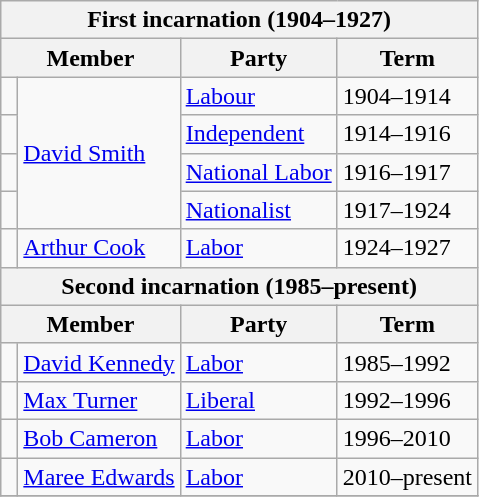<table class="wikitable">
<tr>
<th colspan="4">First incarnation (1904–1927)</th>
</tr>
<tr>
<th colspan="2">Member</th>
<th>Party</th>
<th>Term</th>
</tr>
<tr>
<td> </td>
<td rowspan="4"><a href='#'>David Smith</a></td>
<td><a href='#'>Labour</a></td>
<td>1904–1914</td>
</tr>
<tr>
<td> </td>
<td><a href='#'>Independent</a></td>
<td>1914–1916</td>
</tr>
<tr>
<td> </td>
<td><a href='#'>National Labor</a></td>
<td>1916–1917</td>
</tr>
<tr>
<td> </td>
<td><a href='#'>Nationalist</a></td>
<td>1917–1924</td>
</tr>
<tr>
<td> </td>
<td><a href='#'>Arthur Cook</a></td>
<td><a href='#'>Labor</a></td>
<td>1924–1927</td>
</tr>
<tr>
<th colspan="4">Second incarnation (1985–present)</th>
</tr>
<tr>
<th colspan="2">Member</th>
<th>Party</th>
<th>Term</th>
</tr>
<tr>
<td> </td>
<td><a href='#'>David Kennedy</a></td>
<td><a href='#'>Labor</a></td>
<td>1985–1992</td>
</tr>
<tr>
<td> </td>
<td><a href='#'>Max Turner</a></td>
<td><a href='#'>Liberal</a></td>
<td>1992–1996</td>
</tr>
<tr>
<td> </td>
<td><a href='#'>Bob Cameron</a></td>
<td><a href='#'>Labor</a></td>
<td>1996–2010</td>
</tr>
<tr>
<td> </td>
<td><a href='#'>Maree Edwards</a></td>
<td><a href='#'>Labor</a></td>
<td>2010–present</td>
</tr>
<tr>
</tr>
</table>
